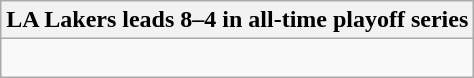<table class="wikitable collapsible collapsed">
<tr>
<th>LA Lakers leads 8–4 in all-time playoff series</th>
</tr>
<tr>
<td><br>










</td>
</tr>
</table>
